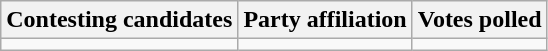<table class="wikitable sortable">
<tr>
<th>Contesting candidates</th>
<th>Party affiliation</th>
<th>Votes polled</th>
</tr>
<tr>
<td></td>
<td></td>
<td></td>
</tr>
</table>
